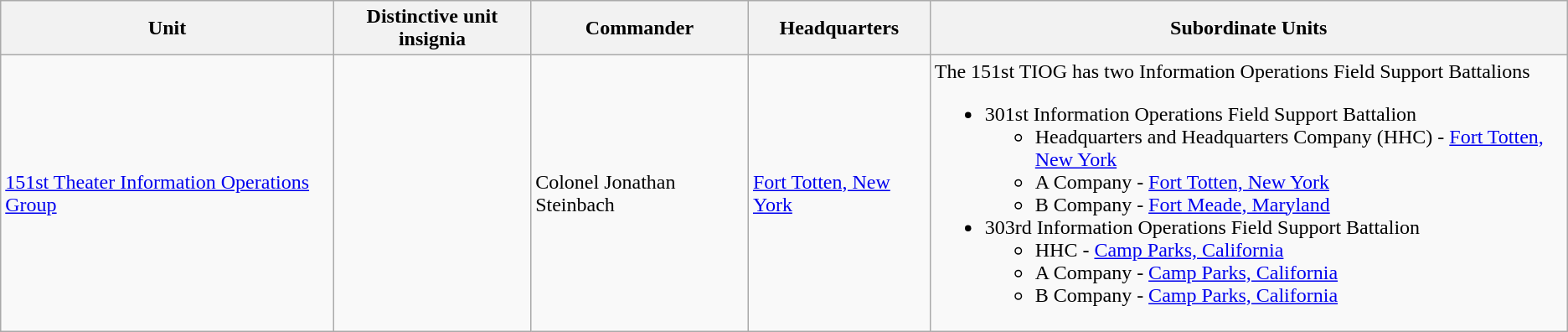<table class="wikitable">
<tr>
<th>Unit</th>
<th>Distinctive unit insignia</th>
<th>Commander</th>
<th>Headquarters</th>
<th>Subordinate Units</th>
</tr>
<tr>
<td><a href='#'>151st Theater Information Operations Group</a></td>
<td></td>
<td>Colonel Jonathan Steinbach</td>
<td><a href='#'>Fort Totten, New York</a></td>
<td>The 151st TIOG has two Information Operations Field Support Battalions<br><ul><li> 301st Information Operations Field Support Battalion<ul><li>Headquarters and Headquarters Company (HHC) - <a href='#'>Fort Totten, New York</a></li><li>A Company - <a href='#'>Fort Totten, New York</a></li><li>B Company - <a href='#'>Fort Meade, Maryland</a></li></ul></li><li> 303rd Information Operations Field Support Battalion<ul><li>HHC - <a href='#'>Camp Parks, California</a></li><li>A Company - <a href='#'>Camp Parks, California</a></li><li>B Company - <a href='#'>Camp Parks, California</a></li></ul></li></ul></td>
</tr>
</table>
